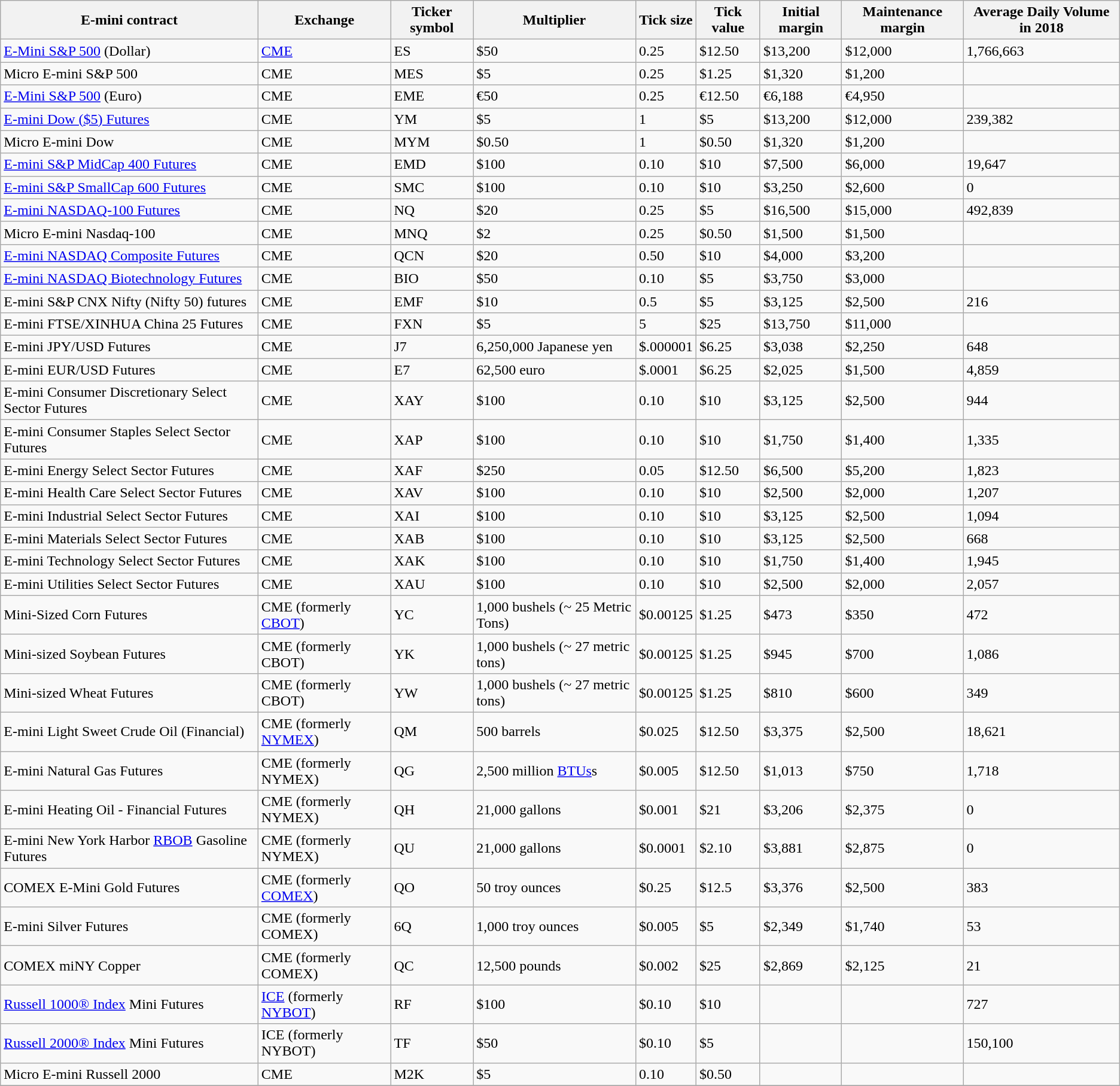<table class="wikitable sortable">
<tr>
<th>E-mini contract</th>
<th>Exchange</th>
<th>Ticker symbol</th>
<th>Multiplier</th>
<th>Tick size</th>
<th>Tick value</th>
<th>Initial margin</th>
<th>Maintenance margin</th>
<th>Average Daily Volume in 2018</th>
</tr>
<tr>
<td><a href='#'>E-Mini S&P 500</a> (Dollar)</td>
<td><a href='#'>CME</a></td>
<td>ES</td>
<td>$50</td>
<td>0.25</td>
<td>$12.50</td>
<td>$13,200</td>
<td>$12,000</td>
<td>1,766,663</td>
</tr>
<tr>
<td>Micro E-mini S&P 500</td>
<td>CME</td>
<td>MES</td>
<td>$5</td>
<td>0.25</td>
<td>$1.25</td>
<td>$1,320</td>
<td>$1,200</td>
<td></td>
</tr>
<tr>
<td><a href='#'>E-Mini S&P 500</a> (Euro)</td>
<td>CME</td>
<td>EME</td>
<td>€50</td>
<td>0.25</td>
<td>€12.50</td>
<td>€6,188</td>
<td>€4,950</td>
<td></td>
</tr>
<tr>
<td><a href='#'>E-mini Dow ($5) Futures</a></td>
<td>CME</td>
<td>YM</td>
<td>$5</td>
<td>1</td>
<td>$5</td>
<td>$13,200</td>
<td>$12,000</td>
<td>239,382</td>
</tr>
<tr>
<td>Micro E-mini Dow</td>
<td>CME</td>
<td>MYM</td>
<td>$0.50</td>
<td>1</td>
<td>$0.50</td>
<td>$1,320</td>
<td>$1,200</td>
<td></td>
</tr>
<tr>
<td><a href='#'>E-mini S&P MidCap 400 Futures</a></td>
<td>CME</td>
<td>EMD</td>
<td>$100</td>
<td>0.10</td>
<td>$10</td>
<td>$7,500</td>
<td>$6,000</td>
<td>19,647</td>
</tr>
<tr>
<td><a href='#'>E-mini S&P SmallCap 600 Futures</a></td>
<td>CME</td>
<td>SMC</td>
<td>$100</td>
<td>0.10</td>
<td>$10</td>
<td>$3,250</td>
<td>$2,600</td>
<td>0</td>
</tr>
<tr>
<td><a href='#'>E-mini NASDAQ-100 Futures</a></td>
<td>CME</td>
<td>NQ</td>
<td>$20</td>
<td>0.25</td>
<td>$5</td>
<td>$16,500</td>
<td>$15,000</td>
<td>492,839</td>
</tr>
<tr>
<td>Micro E-mini Nasdaq-100</td>
<td>CME</td>
<td>MNQ</td>
<td>$2</td>
<td>0.25</td>
<td>$0.50</td>
<td>$1,500</td>
<td>$1,500</td>
<td></td>
</tr>
<tr>
<td><a href='#'>E-mini NASDAQ Composite Futures</a></td>
<td>CME</td>
<td>QCN</td>
<td>$20</td>
<td>0.50</td>
<td>$10</td>
<td>$4,000</td>
<td>$3,200</td>
<td></td>
</tr>
<tr>
<td><a href='#'>E-mini NASDAQ Biotechnology Futures</a></td>
<td>CME</td>
<td>BIO</td>
<td>$50</td>
<td>0.10</td>
<td>$5</td>
<td>$3,750</td>
<td>$3,000</td>
<td></td>
</tr>
<tr>
<td>E-mini S&P CNX Nifty (Nifty 50) futures</td>
<td>CME</td>
<td>EMF</td>
<td>$10</td>
<td>0.5</td>
<td>$5</td>
<td>$3,125</td>
<td>$2,500</td>
<td>216</td>
</tr>
<tr>
<td>E-mini FTSE/XINHUA China 25 Futures</td>
<td>CME</td>
<td>FXN</td>
<td>$5</td>
<td>5</td>
<td>$25</td>
<td>$13,750</td>
<td>$11,000</td>
<td></td>
</tr>
<tr>
<td>E-mini JPY/USD Futures</td>
<td>CME</td>
<td>J7</td>
<td>6,250,000 Japanese yen</td>
<td>$.000001</td>
<td>$6.25</td>
<td>$3,038</td>
<td>$2,250</td>
<td>648</td>
</tr>
<tr>
<td>E-mini EUR/USD Futures</td>
<td>CME</td>
<td>E7</td>
<td>62,500 euro</td>
<td>$.0001</td>
<td>$6.25</td>
<td>$2,025</td>
<td>$1,500</td>
<td>4,859</td>
</tr>
<tr>
<td>E-mini Consumer Discretionary Select Sector Futures</td>
<td>CME</td>
<td>XAY</td>
<td>$100</td>
<td>0.10</td>
<td>$10</td>
<td>$3,125</td>
<td>$2,500</td>
<td>944</td>
</tr>
<tr>
<td>E-mini Consumer Staples Select Sector Futures</td>
<td>CME</td>
<td>XAP</td>
<td>$100</td>
<td>0.10</td>
<td>$10</td>
<td>$1,750</td>
<td>$1,400</td>
<td>1,335</td>
</tr>
<tr>
<td>E-mini Energy Select Sector Futures</td>
<td>CME</td>
<td>XAF</td>
<td>$250</td>
<td>0.05</td>
<td>$12.50</td>
<td>$6,500</td>
<td>$5,200</td>
<td>1,823</td>
</tr>
<tr>
<td>E-mini Health Care Select Sector Futures</td>
<td>CME</td>
<td>XAV</td>
<td>$100</td>
<td>0.10</td>
<td>$10</td>
<td>$2,500</td>
<td>$2,000</td>
<td>1,207</td>
</tr>
<tr>
<td>E-mini Industrial Select Sector Futures</td>
<td>CME</td>
<td>XAI</td>
<td>$100</td>
<td>0.10</td>
<td>$10</td>
<td>$3,125</td>
<td>$2,500</td>
<td>1,094</td>
</tr>
<tr>
<td>E-mini Materials Select Sector Futures</td>
<td>CME</td>
<td>XAB</td>
<td>$100</td>
<td>0.10</td>
<td>$10</td>
<td>$3,125</td>
<td>$2,500</td>
<td>668</td>
</tr>
<tr>
<td>E-mini Technology Select Sector Futures</td>
<td>CME</td>
<td>XAK</td>
<td>$100</td>
<td>0.10</td>
<td>$10</td>
<td>$1,750</td>
<td>$1,400</td>
<td>1,945</td>
</tr>
<tr>
<td>E-mini Utilities Select Sector Futures</td>
<td>CME</td>
<td>XAU</td>
<td>$100</td>
<td>0.10</td>
<td>$10</td>
<td>$2,500</td>
<td>$2,000</td>
<td>2,057</td>
</tr>
<tr>
<td>Mini-Sized Corn Futures</td>
<td>CME (formerly <a href='#'>CBOT</a>)</td>
<td>YC</td>
<td>1,000 bushels (~ 25 Metric Tons)</td>
<td>$0.00125</td>
<td>$1.25</td>
<td>$473</td>
<td>$350</td>
<td>472</td>
</tr>
<tr>
<td>Mini-sized Soybean Futures</td>
<td>CME (formerly CBOT)</td>
<td>YK</td>
<td>1,000 bushels (~ 27 metric tons)</td>
<td>$0.00125</td>
<td>$1.25</td>
<td>$945</td>
<td>$700</td>
<td>1,086</td>
</tr>
<tr>
<td>Mini-sized Wheat Futures</td>
<td>CME (formerly CBOT)</td>
<td>YW</td>
<td>1,000 bushels (~ 27 metric tons)</td>
<td>$0.00125</td>
<td>$1.25</td>
<td>$810</td>
<td>$600</td>
<td>349</td>
</tr>
<tr>
<td>E-mini Light Sweet Crude Oil (Financial)</td>
<td>CME (formerly <a href='#'>NYMEX</a>)</td>
<td>QM</td>
<td>500 barrels</td>
<td>$0.025</td>
<td>$12.50</td>
<td>$3,375</td>
<td>$2,500</td>
<td>18,621</td>
</tr>
<tr>
<td>E-mini Natural Gas Futures</td>
<td>CME (formerly NYMEX)</td>
<td>QG</td>
<td>2,500 million <a href='#'>BTUs</a>s</td>
<td>$0.005</td>
<td>$12.50</td>
<td>$1,013</td>
<td>$750</td>
<td>1,718</td>
</tr>
<tr>
<td>E-mini Heating Oil - Financial Futures</td>
<td>CME (formerly NYMEX)</td>
<td>QH</td>
<td>21,000 gallons</td>
<td>$0.001</td>
<td>$21</td>
<td>$3,206</td>
<td>$2,375</td>
<td>0</td>
</tr>
<tr>
<td>E-mini New York Harbor <a href='#'>RBOB</a> Gasoline Futures</td>
<td>CME (formerly NYMEX)</td>
<td>QU</td>
<td>21,000 gallons</td>
<td>$0.0001</td>
<td>$2.10</td>
<td>$3,881</td>
<td>$2,875</td>
<td>0</td>
</tr>
<tr>
<td>COMEX E-Mini Gold Futures</td>
<td>CME (formerly <a href='#'>COMEX</a>)</td>
<td>QO</td>
<td>50 troy ounces</td>
<td>$0.25</td>
<td>$12.5</td>
<td>$3,376</td>
<td>$2,500</td>
<td>383</td>
</tr>
<tr>
<td>E-mini Silver Futures</td>
<td>CME (formerly COMEX)</td>
<td>6Q</td>
<td>1,000 troy ounces</td>
<td>$0.005</td>
<td>$5</td>
<td>$2,349</td>
<td>$1,740</td>
<td>53</td>
</tr>
<tr>
<td>COMEX miNY Copper</td>
<td>CME (formerly COMEX)</td>
<td>QC</td>
<td>12,500 pounds</td>
<td>$0.002</td>
<td>$25</td>
<td>$2,869</td>
<td>$2,125</td>
<td>21</td>
</tr>
<tr>
<td><a href='#'>Russell 1000® Index</a> Mini Futures</td>
<td><a href='#'>ICE</a> (formerly <a href='#'>NYBOT</a>)</td>
<td>RF</td>
<td>$100</td>
<td>$0.10</td>
<td>$10</td>
<td></td>
<td></td>
<td>727</td>
</tr>
<tr>
<td><a href='#'>Russell 2000® Index</a> Mini Futures</td>
<td>ICE (formerly NYBOT)</td>
<td>TF</td>
<td>$50</td>
<td>$0.10</td>
<td>$5</td>
<td></td>
<td></td>
<td>150,100</td>
</tr>
<tr>
<td>Micro E-mini Russell 2000</td>
<td>CME</td>
<td>M2K</td>
<td>$5</td>
<td>0.10</td>
<td>$0.50</td>
<td></td>
<td></td>
<td></td>
</tr>
<tr>
</tr>
</table>
